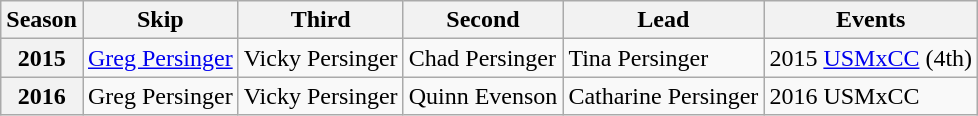<table class="wikitable">
<tr>
<th scope="col">Season</th>
<th scope="col">Skip</th>
<th scope="col">Third</th>
<th scope="col">Second</th>
<th scope="col">Lead</th>
<th scope="col">Events</th>
</tr>
<tr>
<th scope="row">2015</th>
<td><a href='#'>Greg Persinger</a></td>
<td>Vicky Persinger</td>
<td>Chad Persinger</td>
<td>Tina Persinger</td>
<td>2015 <a href='#'>USMxCC</a> (4th)</td>
</tr>
<tr>
<th scope="row">2016</th>
<td>Greg Persinger</td>
<td>Vicky Persinger</td>
<td>Quinn Evenson</td>
<td>Catharine Persinger</td>
<td>2016 USMxCC </td>
</tr>
</table>
